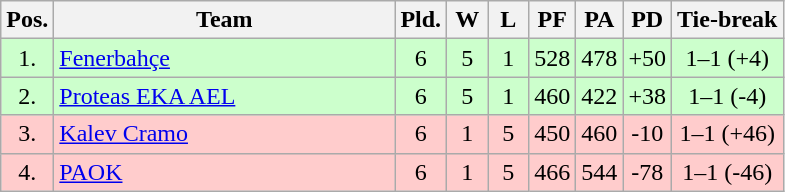<table class="wikitable" style="text-align:center">
<tr>
<th width=15>Pos.</th>
<th width=220>Team</th>
<th width=20>Pld.</th>
<th width=20>W</th>
<th width=20>L</th>
<th width=20>PF</th>
<th width=20>PA</th>
<th width=20>PD</th>
<th>Tie-break</th>
</tr>
<tr style="background: #ccffcc;">
<td>1.</td>
<td align=left> <a href='#'>Fenerbahçe</a></td>
<td>6</td>
<td>5</td>
<td>1</td>
<td>528</td>
<td>478</td>
<td>+50</td>
<td>1–1 (+4)</td>
</tr>
<tr style="background: #ccffcc;">
<td>2.</td>
<td align=left> <a href='#'>Proteas EKA AEL</a></td>
<td>6</td>
<td>5</td>
<td>1</td>
<td>460</td>
<td>422</td>
<td>+38</td>
<td>1–1 (-4)</td>
</tr>
<tr style="background: #ffcccc;">
<td>3.</td>
<td align=left> <a href='#'>Kalev Cramo</a></td>
<td>6</td>
<td>1</td>
<td>5</td>
<td>450</td>
<td>460</td>
<td>-10</td>
<td>1–1 (+46)</td>
</tr>
<tr style="background: #ffcccc;">
<td>4.</td>
<td align=left> <a href='#'>PAOK</a></td>
<td>6</td>
<td>1</td>
<td>5</td>
<td>466</td>
<td>544</td>
<td>-78</td>
<td>1–1 (-46)</td>
</tr>
</table>
